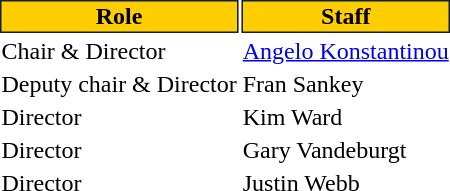<table class="toccolours">
<tr>
</tr>
<tr>
<th style="background:#FFCE00;color:black;border:#0c1f3d 1px solid">Role</th>
<th style="background:#FFCE00;color:black;border:#0c1f3d 1px solid">Staff</th>
</tr>
<tr>
<td>Chair & Director</td>
<td> <a href='#'>Angelo Konstantinou</a></td>
</tr>
<tr>
<td>Deputy chair & Director</td>
<td> Fran Sankey</td>
</tr>
<tr>
<td>Director</td>
<td> Kim Ward</td>
</tr>
<tr>
<td>Director</td>
<td> Gary Vandeburgt</td>
</tr>
<tr>
<td>Director</td>
<td> Justin Webb</td>
</tr>
<tr>
</tr>
</table>
